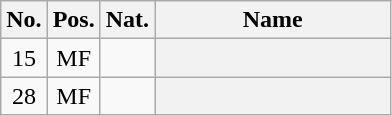<table class="wikitable sortable plainrowheaders" style="text-align:center">
<tr>
<th scope="col">No.</th>
<th scope="col">Pos.</th>
<th scope="col">Nat.</th>
<th width="150" scope="col">Name</th>
</tr>
<tr>
<td>15</td>
<td>MF</td>
<td></td>
<th scope="row"></th>
</tr>
<tr>
<td>28</td>
<td>MF</td>
<td></td>
<th scope="row"></th>
</tr>
</table>
